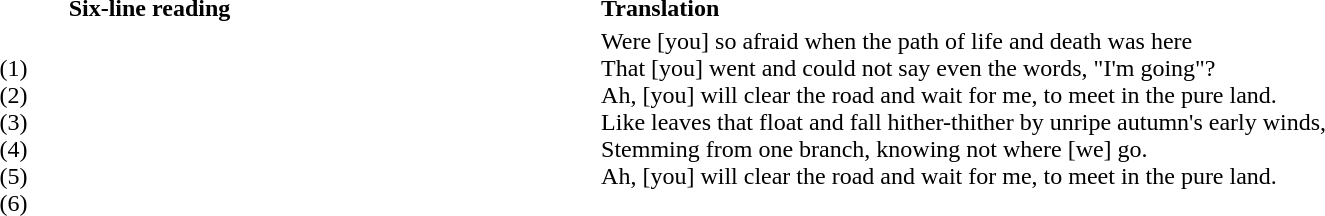<table>
<tr>
<th style="text-align:left;" width="5%"></th>
<th style="text-align:left;" width="40%">Six-line reading</th>
<th style="text-align:left;" width="60%">Translation</th>
</tr>
<tr valign=top>
<td><br>(1)<br>(2)<br>(3)<br>(4)<br>(5)<br>(6)</td>
<td></td>
<td>Were [you] so afraid when the path of life and death was here<br>That [you] went and could not say even the words, "I'm going"?<br>Ah, [you] will clear the road and wait for me, to meet in the pure land.<br>Like leaves that float and fall hither-thither by unripe autumn's early winds,<br>Stemming from one branch, knowing not where [we] go.<br>Ah, [you] will clear the road and wait for me, to meet in the pure land.</td>
</tr>
</table>
